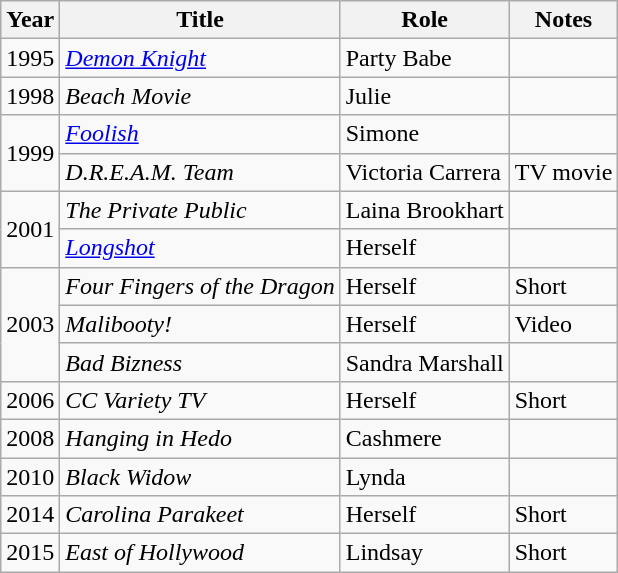<table class="wikitable sortable">
<tr>
<th>Year</th>
<th>Title</th>
<th>Role</th>
<th>Notes</th>
</tr>
<tr>
<td>1995</td>
<td><em><a href='#'>Demon Knight</a></em></td>
<td>Party Babe</td>
<td></td>
</tr>
<tr>
<td>1998</td>
<td><em>Beach Movie</em></td>
<td>Julie</td>
<td></td>
</tr>
<tr>
<td rowspan="2">1999</td>
<td><em><a href='#'>Foolish</a></em></td>
<td>Simone</td>
<td></td>
</tr>
<tr>
<td><em>D.R.E.A.M. Team</em></td>
<td>Victoria Carrera</td>
<td>TV movie</td>
</tr>
<tr>
<td rowspan="2">2001</td>
<td><em>The Private Public</em></td>
<td>Laina Brookhart</td>
<td></td>
</tr>
<tr>
<td><em><a href='#'>Longshot</a></em></td>
<td>Herself</td>
<td></td>
</tr>
<tr>
<td rowspan="3">2003</td>
<td><em>Four Fingers of the Dragon</em></td>
<td>Herself</td>
<td>Short</td>
</tr>
<tr>
<td><em>Malibooty!</em></td>
<td>Herself</td>
<td>Video</td>
</tr>
<tr>
<td><em>Bad Bizness</em></td>
<td>Sandra Marshall</td>
<td></td>
</tr>
<tr>
<td>2006</td>
<td><em>CC Variety TV</em></td>
<td>Herself</td>
<td>Short</td>
</tr>
<tr>
<td>2008</td>
<td><em>Hanging in Hedo</em></td>
<td>Cashmere</td>
<td></td>
</tr>
<tr>
<td>2010</td>
<td><em>Black Widow</em></td>
<td>Lynda</td>
<td></td>
</tr>
<tr>
<td>2014</td>
<td><em>Carolina Parakeet</em></td>
<td>Herself</td>
<td>Short</td>
</tr>
<tr>
<td>2015</td>
<td><em>East of Hollywood</em></td>
<td>Lindsay</td>
<td>Short</td>
</tr>
</table>
